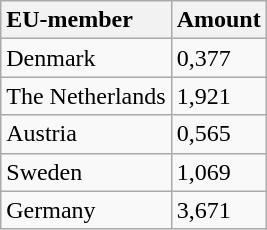<table class="wikitable">
<tr>
<th style="text-align:left">EU-member</th>
<th style="text-align:left">Amount</th>
</tr>
<tr>
<td>Denmark</td>
<td>0,377</td>
</tr>
<tr>
<td>The Netherlands</td>
<td>1,921</td>
</tr>
<tr>
<td>Austria</td>
<td>0,565</td>
</tr>
<tr>
<td>Sweden</td>
<td>1,069</td>
</tr>
<tr>
<td>Germany</td>
<td>3,671</td>
</tr>
</table>
